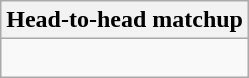<table class="wikitable collapsible collapsed">
<tr>
<th>Head-to-head matchup</th>
</tr>
<tr>
<td><br></td>
</tr>
</table>
